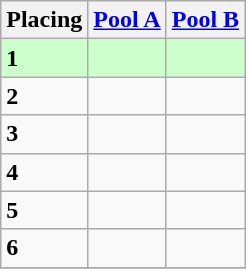<table class=wikitable style="border:1px solid #AAAAAA;">
<tr>
<th>Placing</th>
<th><a href='#'>Pool A</a></th>
<th><a href='#'>Pool B</a></th>
</tr>
<tr style="background: #ccffcc;">
<td><strong>1</strong></td>
<td></td>
<td></td>
</tr>
<tr>
<td><strong>2</strong></td>
<td></td>
<td></td>
</tr>
<tr>
<td><strong>3</strong></td>
<td></td>
<td></td>
</tr>
<tr>
<td><strong>4</strong></td>
<td></td>
<td></td>
</tr>
<tr>
<td><strong>5</strong></td>
<td></td>
<td></td>
</tr>
<tr>
<td><strong>6</strong></td>
<td></td>
<td></td>
</tr>
<tr>
</tr>
</table>
